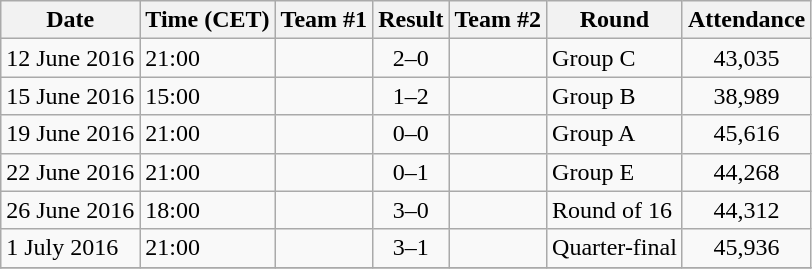<table class="wikitable" style="text-align: left;">
<tr>
<th>Date</th>
<th>Time (CET)</th>
<th>Team #1</th>
<th>Result</th>
<th>Team #2</th>
<th>Round</th>
<th>Attendance</th>
</tr>
<tr>
<td>12 June 2016</td>
<td>21:00</td>
<td></td>
<td style="text-align:center;">2–0</td>
<td></td>
<td>Group C</td>
<td style="text-align:center;">43,035</td>
</tr>
<tr>
<td>15 June 2016</td>
<td>15:00</td>
<td></td>
<td style="text-align:center;">1–2</td>
<td></td>
<td>Group B</td>
<td style="text-align:center;">38,989</td>
</tr>
<tr>
<td>19 June 2016</td>
<td>21:00</td>
<td></td>
<td style="text-align:center;">0–0</td>
<td></td>
<td>Group A</td>
<td style="text-align:center;">45,616</td>
</tr>
<tr>
<td>22 June 2016</td>
<td>21:00</td>
<td></td>
<td style="text-align:center;">0–1</td>
<td></td>
<td>Group E</td>
<td style="text-align:center;">44,268</td>
</tr>
<tr>
<td>26 June 2016</td>
<td>18:00</td>
<td></td>
<td style="text-align:center;">3–0</td>
<td></td>
<td>Round of 16</td>
<td style="text-align:center;">44,312</td>
</tr>
<tr>
<td>1 July 2016</td>
<td>21:00</td>
<td></td>
<td style="text-align:center;">3–1</td>
<td></td>
<td>Quarter-final</td>
<td style="text-align:center;">45,936</td>
</tr>
<tr>
</tr>
</table>
